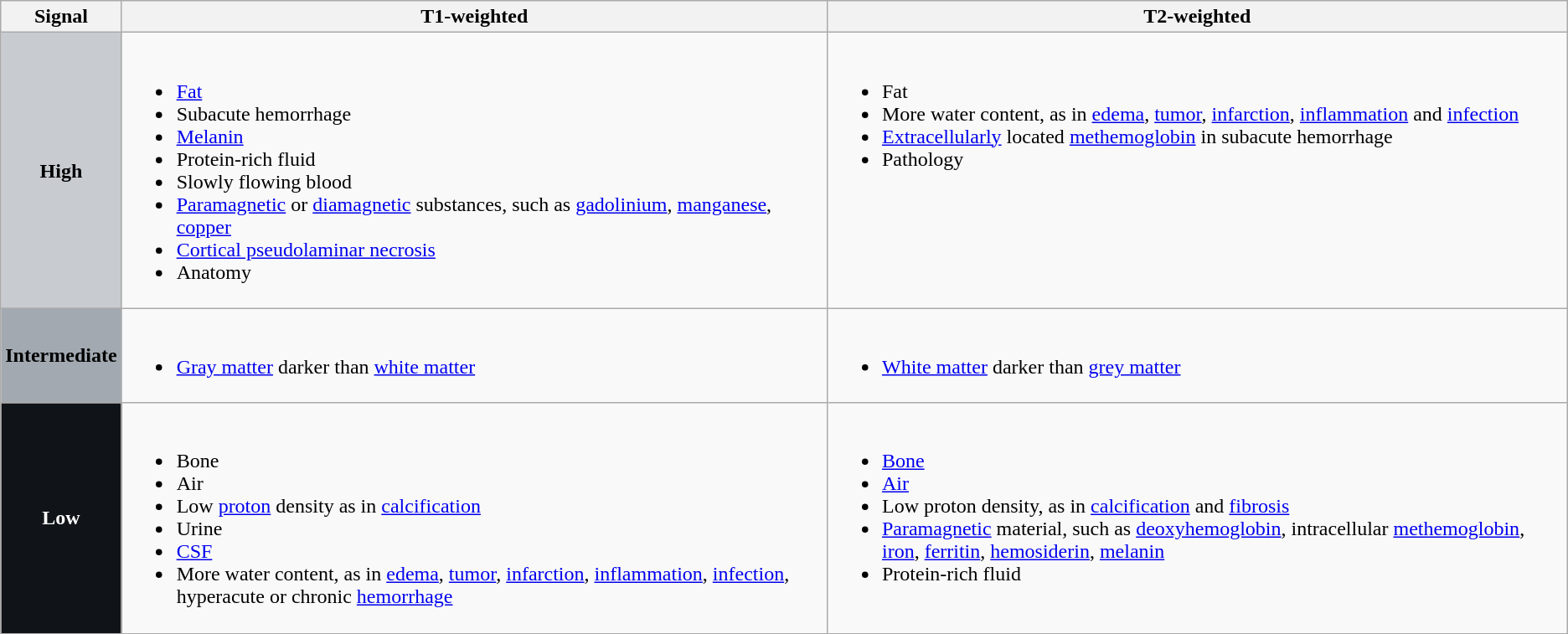<table class="wikitable">
<tr>
<th scope="col">Signal</th>
<th scope="col">T1-weighted</th>
<th scope="col">T2-weighted</th>
</tr>
<tr>
<th scope="row" style="background: #c8ccd1;">High</th>
<td style="vertical-align:top;"><br><ul><li><a href='#'>Fat</a></li><li>Subacute hemorrhage</li><li><a href='#'>Melanin</a></li><li>Protein-rich fluid</li><li>Slowly flowing blood</li><li><a href='#'>Paramagnetic</a> or <a href='#'>diamagnetic</a> substances, such as <a href='#'>gadolinium</a>, <a href='#'>manganese</a>, <a href='#'>copper</a></li><li><a href='#'>Cortical pseudolaminar necrosis</a></li><li>Anatomy</li></ul></td>
<td style="vertical-align:top;"><br><ul><li>Fat</li><li>More water content, as in <a href='#'>edema</a>, <a href='#'>tumor</a>, <a href='#'>infarction</a>, <a href='#'>inflammation</a> and <a href='#'>infection</a></li><li><a href='#'>Extracellularly</a> located <a href='#'>methemoglobin</a> in subacute hemorrhage</li><li>Pathology</li></ul></td>
</tr>
<tr>
<th scope="row" style="background: #a2a9b1;">Intermediate</th>
<td style="vertical-align:top;"><br><ul><li><a href='#'>Gray matter</a> darker than <a href='#'>white matter</a></li></ul></td>
<td style="vertical-align:top;"><br><ul><li><a href='#'>White matter</a> darker than <a href='#'>grey matter</a></li></ul></td>
</tr>
<tr>
<th scope="row" style="background: #101418; color: #fff;">Low</th>
<td style="vertical-align:top;"><br><ul><li>Bone</li><li>Air</li><li>Low <a href='#'>proton</a> density as in <a href='#'>calcification</a></li><li>Urine</li><li><a href='#'>CSF</a></li><li>More water content, as in <a href='#'>edema</a>, <a href='#'>tumor</a>, <a href='#'>infarction</a>, <a href='#'>inflammation</a>, <a href='#'>infection</a>, hyperacute or chronic <a href='#'>hemorrhage</a></li></ul></td>
<td style="vertical-align:top;"><br><ul><li><a href='#'>Bone</a></li><li><a href='#'>Air</a></li><li>Low proton density, as in <a href='#'>calcification</a> and <a href='#'>fibrosis</a></li><li><a href='#'>Paramagnetic</a> material, such as <a href='#'>deoxyhemoglobin</a>, intracellular <a href='#'>methemoglobin</a>, <a href='#'>iron</a>, <a href='#'>ferritin</a>, <a href='#'>hemosiderin</a>, <a href='#'>melanin</a></li><li>Protein-rich fluid</li></ul></td>
</tr>
</table>
